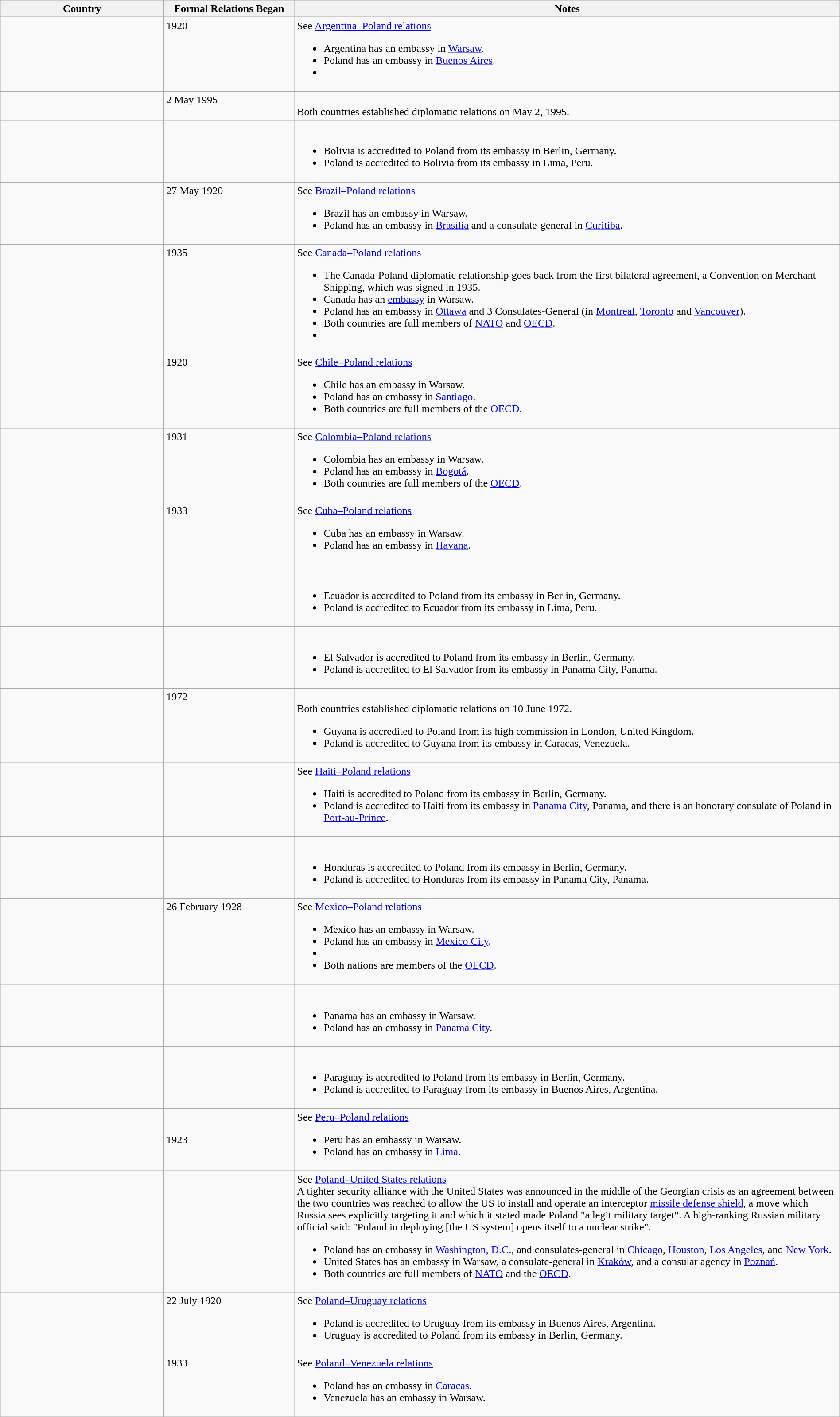<table class="wikitable sortable" style="width:100%; margin:auto;">
<tr g>
<th style="width:15%;">Country</th>
<th style="width:12%;">Formal Relations Began</th>
<th style="width:50%;">Notes</th>
</tr>
<tr valign="top">
<td></td>
<td>1920</td>
<td>See <a href='#'>Argentina–Poland relations</a><br><ul><li>Argentina has an embassy in <a href='#'>Warsaw</a>.</li><li>Poland has an embassy in <a href='#'>Buenos Aires</a>.</li><li></li></ul></td>
</tr>
<tr valign="top">
<td></td>
<td>2 May 1995</td>
<td><br>Both countries established diplomatic relations on May 2, 1995.</td>
</tr>
<tr valign="top">
<td></td>
<td></td>
<td><br><ul><li>Bolivia is accredited to Poland from its embassy in Berlin, Germany.</li><li>Poland is accredited to Bolivia from its embassy in Lima, Peru.</li></ul></td>
</tr>
<tr valign="top">
<td></td>
<td>27 May 1920</td>
<td>See <a href='#'>Brazil–Poland relations</a><br><ul><li>Brazil has an embassy in Warsaw.</li><li>Poland has an embassy in <a href='#'>Brasília</a> and a consulate-general in <a href='#'>Curitiba</a>.</li></ul></td>
</tr>
<tr valign="top">
<td></td>
<td>1935</td>
<td>See <a href='#'>Canada–Poland relations</a><br><ul><li>The Canada-Poland diplomatic relationship goes back from the first bilateral agreement, a Convention on Merchant Shipping, which was signed in 1935.</li><li>Canada has an <a href='#'>embassy</a> in Warsaw.</li><li>Poland has an embassy in <a href='#'>Ottawa</a> and 3 Consulates-General (in <a href='#'>Montreal</a>, <a href='#'>Toronto</a> and <a href='#'>Vancouver</a>).</li><li>Both countries are full members of <a href='#'>NATO</a> and <a href='#'>OECD</a>.</li><li></li></ul></td>
</tr>
<tr valign="top">
<td></td>
<td>1920</td>
<td>See <a href='#'>Chile–Poland relations</a><br><ul><li>Chile has an embassy in Warsaw.</li><li>Poland has an embassy in <a href='#'>Santiago</a>.</li><li>Both countries are full members of the <a href='#'>OECD</a>.</li></ul></td>
</tr>
<tr valign="top">
<td></td>
<td>1931</td>
<td>See <a href='#'>Colombia–Poland relations</a><br><ul><li>Colombia has an embassy in Warsaw.</li><li>Poland has an embassy in <a href='#'>Bogotá</a>.</li><li>Both countries are full members of the <a href='#'>OECD</a>.</li></ul></td>
</tr>
<tr valign="top">
<td></td>
<td>1933</td>
<td>See <a href='#'>Cuba–Poland relations</a><br><ul><li>Cuba has an embassy in Warsaw.</li><li>Poland has an embassy in <a href='#'>Havana</a>.</li></ul></td>
</tr>
<tr valign="top">
<td></td>
<td></td>
<td><br><ul><li>Ecuador is accredited to Poland from its embassy in Berlin, Germany.</li><li>Poland is accredited to Ecuador from its embassy in Lima, Peru.</li></ul></td>
</tr>
<tr valign="top">
<td></td>
<td></td>
<td><br><ul><li>El Salvador is accredited to Poland from its embassy in Berlin, Germany.</li><li>Poland is accredited to El Salvador from its embassy in Panama City, Panama.</li></ul></td>
</tr>
<tr valign="top">
<td></td>
<td>1972</td>
<td><br>Both countries established diplomatic relations on 10 June 1972.<ul><li>Guyana is accredited to Poland from its high commission in London, United Kingdom.</li><li>Poland is accredited to Guyana from its embassy in Caracas, Venezuela.</li></ul></td>
</tr>
<tr valign="top">
<td></td>
<td></td>
<td>See <a href='#'>Haiti–Poland relations</a><br><ul><li>Haiti is accredited to Poland from its embassy in Berlin, Germany.</li><li>Poland is accredited to Haiti from its embassy in <a href='#'>Panama City</a>, Panama, and there is an honorary consulate of Poland in <a href='#'>Port-au-Prince</a>.</li></ul></td>
</tr>
<tr valign="top">
<td></td>
<td></td>
<td><br><ul><li>Honduras is accredited to Poland from its embassy in Berlin, Germany.</li><li>Poland is accredited to Honduras from its embassy in Panama City, Panama.</li></ul></td>
</tr>
<tr valign="top">
<td></td>
<td>26 February 1928</td>
<td>See <a href='#'>Mexico–Poland relations</a><br><ul><li>Mexico has an embassy in Warsaw.</li><li>Poland has an embassy in <a href='#'>Mexico City</a>.</li><li> </li><li>Both nations are members of the <a href='#'>OECD</a>.</li></ul></td>
</tr>
<tr valign="top">
<td></td>
<td></td>
<td><br><ul><li>Panama has an embassy in Warsaw.</li><li>Poland has an embassy in <a href='#'>Panama City</a>.</li></ul></td>
</tr>
<tr valign="top">
<td></td>
<td></td>
<td><br><ul><li>Paraguay is accredited to Poland from its embassy in Berlin, Germany.</li><li>Poland is accredited to Paraguay from its embassy in Buenos Aires, Argentina.</li></ul></td>
</tr>
<tr -valign="top">
<td></td>
<td>1923</td>
<td>See <a href='#'>Peru–Poland relations</a><br><ul><li>Peru has an embassy in Warsaw.</li><li>Poland has an embassy in <a href='#'>Lima</a>.</li></ul></td>
</tr>
<tr valign="top">
<td></td>
<td></td>
<td>See <a href='#'>Poland–United States relations</a><br>A tighter security alliance with the United States was announced in the middle of the Georgian crisis as an agreement between the two countries was reached to allow the US to install and operate an interceptor <a href='#'>missile defense shield</a>, a move which Russia sees explicitly targeting it and which it stated made Poland "a legit military target". A high-ranking Russian military official said: "Poland in deploying [the US system] opens itself to a nuclear strike".<ul><li>Poland has an embassy in <a href='#'>Washington, D.C.</a>, and consulates-general in <a href='#'>Chicago</a>, <a href='#'>Houston</a>, <a href='#'>Los Angeles</a>, and <a href='#'>New York</a>.</li><li>United States has an embassy in Warsaw, a consulate-general in <a href='#'>Kraków</a>, and a consular agency in <a href='#'>Poznań</a>.</li><li>Both countries are full members of <a href='#'>NATO</a> and the <a href='#'>OECD</a>.</li></ul></td>
</tr>
<tr valign="top">
<td></td>
<td>22 July 1920</td>
<td>See <a href='#'>Poland–Uruguay relations</a><br><ul><li>Poland is accredited to Uruguay from its embassy in Buenos Aires, Argentina.</li><li>Uruguay is accredited to Poland from its embassy in Berlin, Germany.</li></ul></td>
</tr>
<tr valign="top">
<td></td>
<td>1933</td>
<td>See <a href='#'>Poland–Venezuela relations</a><br><ul><li>Poland has an embassy in <a href='#'>Caracas</a>.</li><li>Venezuela has an embassy in Warsaw.</li></ul></td>
</tr>
</table>
